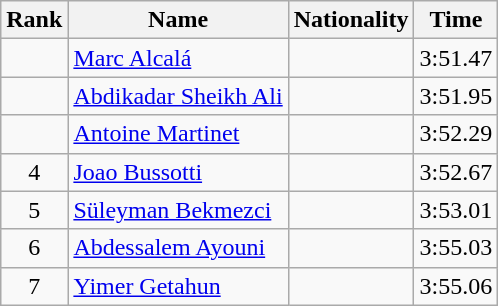<table class="wikitable sortable"  style="text-align:center">
<tr>
<th>Rank</th>
<th>Name</th>
<th>Nationality</th>
<th>Time</th>
</tr>
<tr>
<td></td>
<td align=left><a href='#'>Marc Alcalá</a></td>
<td align=left></td>
<td>3:51.47</td>
</tr>
<tr>
<td></td>
<td align=left><a href='#'>Abdikadar Sheikh Ali</a></td>
<td align=left></td>
<td>3:51.95</td>
</tr>
<tr>
<td></td>
<td align=left><a href='#'>Antoine Martinet</a></td>
<td align=left></td>
<td>3:52.29</td>
</tr>
<tr>
<td>4</td>
<td align=left><a href='#'>Joao Bussotti</a></td>
<td align=left></td>
<td>3:52.67</td>
</tr>
<tr>
<td>5</td>
<td align=left><a href='#'>Süleyman Bekmezci</a></td>
<td align=left></td>
<td>3:53.01</td>
</tr>
<tr>
<td>6</td>
<td align=left><a href='#'>Abdessalem Ayouni</a></td>
<td align=left></td>
<td>3:55.03</td>
</tr>
<tr>
<td>7</td>
<td align=left><a href='#'>Yimer Getahun</a></td>
<td align=left></td>
<td>3:55.06</td>
</tr>
</table>
